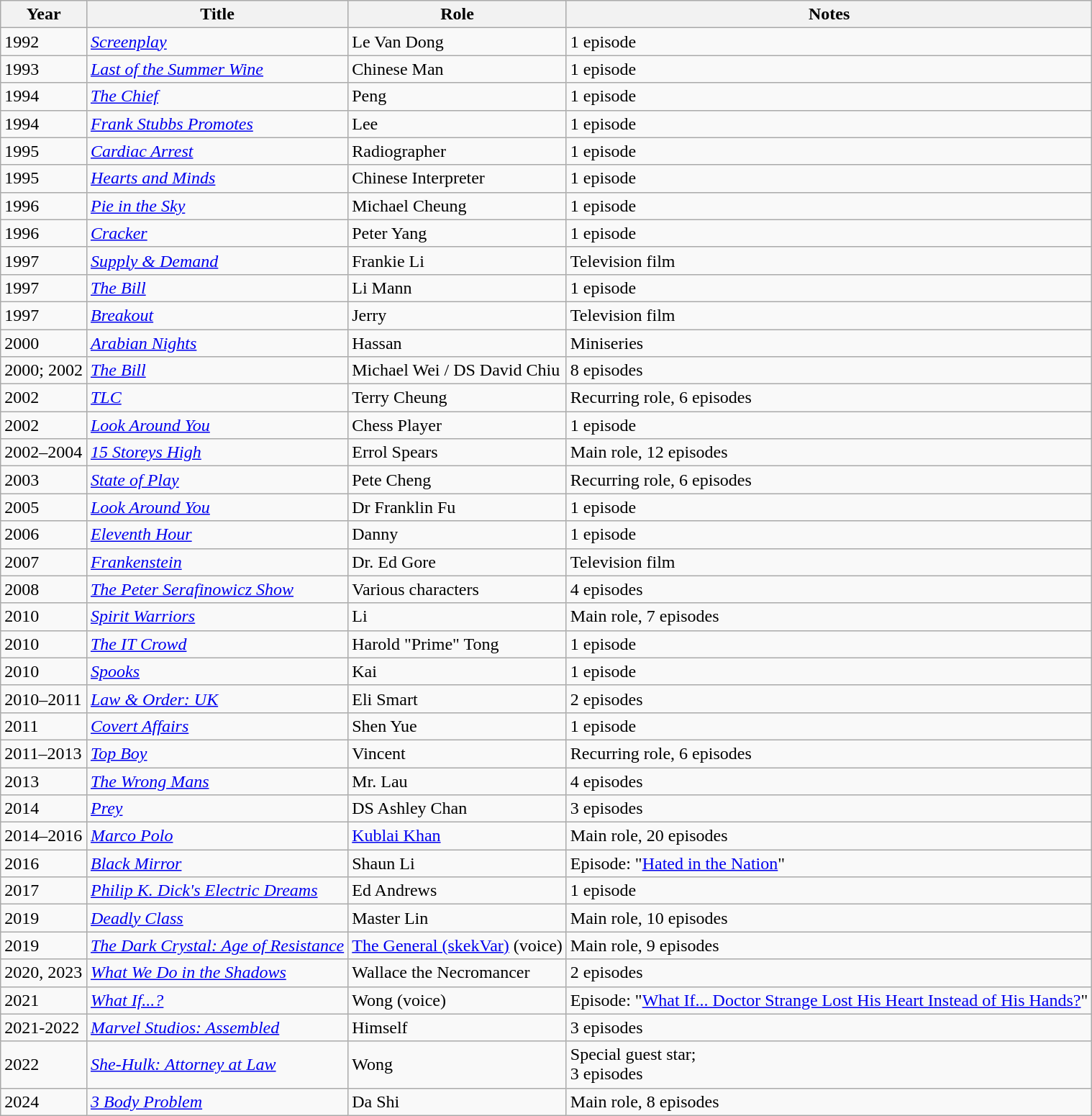<table class="wikitable sortable">
<tr>
<th>Year</th>
<th>Title</th>
<th>Role</th>
<th>Notes</th>
</tr>
<tr>
<td>1992</td>
<td><em><a href='#'>Screenplay</a></em></td>
<td>Le Van Dong</td>
<td>1 episode</td>
</tr>
<tr>
<td>1993</td>
<td><em><a href='#'>Last of the Summer Wine</a></em></td>
<td>Chinese Man</td>
<td>1 episode</td>
</tr>
<tr>
<td>1994</td>
<td><em><a href='#'>The Chief</a></em></td>
<td>Peng</td>
<td>1 episode</td>
</tr>
<tr>
<td>1994</td>
<td><em><a href='#'>Frank Stubbs Promotes</a></em></td>
<td>Lee</td>
<td>1 episode</td>
</tr>
<tr>
<td>1995</td>
<td><em><a href='#'>Cardiac Arrest</a></em></td>
<td>Radiographer</td>
<td>1 episode</td>
</tr>
<tr>
<td>1995</td>
<td><em><a href='#'>Hearts and Minds</a></em></td>
<td>Chinese Interpreter</td>
<td>1 episode</td>
</tr>
<tr>
<td>1996</td>
<td><em><a href='#'>Pie in the Sky</a></em></td>
<td>Michael Cheung</td>
<td>1 episode</td>
</tr>
<tr>
<td>1996</td>
<td><em><a href='#'>Cracker</a></em></td>
<td>Peter Yang</td>
<td>1 episode</td>
</tr>
<tr>
<td>1997</td>
<td><em><a href='#'>Supply & Demand</a></em></td>
<td>Frankie Li</td>
<td>Television film</td>
</tr>
<tr>
<td>1997</td>
<td><em><a href='#'>The Bill</a></em></td>
<td>Li Mann</td>
<td>1 episode</td>
</tr>
<tr>
<td>1997</td>
<td><em><a href='#'>Breakout</a></em></td>
<td>Jerry</td>
<td>Television film</td>
</tr>
<tr>
<td>2000</td>
<td><em><a href='#'>Arabian Nights</a></em></td>
<td>Hassan</td>
<td>Miniseries</td>
</tr>
<tr>
<td>2000; 2002</td>
<td><em><a href='#'>The Bill</a></em></td>
<td>Michael Wei / DS David Chiu</td>
<td>8 episodes</td>
</tr>
<tr>
<td>2002</td>
<td><em><a href='#'>TLC</a></em></td>
<td>Terry Cheung</td>
<td>Recurring role, 6 episodes</td>
</tr>
<tr>
<td>2002</td>
<td><em><a href='#'>Look Around You</a></em></td>
<td>Chess Player</td>
<td>1 episode</td>
</tr>
<tr>
<td>2002–2004</td>
<td><em><a href='#'>15 Storeys High</a></em></td>
<td>Errol Spears</td>
<td>Main role, 12 episodes</td>
</tr>
<tr>
<td>2003</td>
<td><em><a href='#'>State of Play</a></em></td>
<td>Pete Cheng</td>
<td>Recurring role, 6 episodes</td>
</tr>
<tr>
<td>2005</td>
<td><em><a href='#'>Look Around You</a></em></td>
<td>Dr Franklin Fu</td>
<td>1 episode</td>
</tr>
<tr>
<td>2006</td>
<td><em><a href='#'>Eleventh Hour</a></em></td>
<td>Danny</td>
<td>1 episode</td>
</tr>
<tr>
<td>2007</td>
<td><em><a href='#'>Frankenstein</a></em></td>
<td>Dr. Ed Gore</td>
<td>Television film</td>
</tr>
<tr>
<td>2008</td>
<td><em><a href='#'>The Peter Serafinowicz Show</a></em></td>
<td>Various characters</td>
<td>4 episodes</td>
</tr>
<tr>
<td>2010</td>
<td><em><a href='#'>Spirit Warriors</a></em></td>
<td>Li</td>
<td>Main role, 7 episodes</td>
</tr>
<tr>
<td>2010</td>
<td><em><a href='#'>The IT Crowd</a></em></td>
<td>Harold "Prime" Tong</td>
<td>1 episode</td>
</tr>
<tr>
<td>2010</td>
<td><em><a href='#'>Spooks</a></em></td>
<td>Kai</td>
<td>1 episode</td>
</tr>
<tr>
<td>2010–2011</td>
<td><em><a href='#'>Law & Order: UK</a></em></td>
<td>Eli Smart</td>
<td>2 episodes</td>
</tr>
<tr>
<td>2011</td>
<td><em><a href='#'>Covert Affairs</a></em></td>
<td>Shen Yue</td>
<td>1 episode</td>
</tr>
<tr>
<td>2011–2013</td>
<td><em><a href='#'>Top Boy</a></em></td>
<td>Vincent</td>
<td>Recurring role, 6 episodes</td>
</tr>
<tr>
<td>2013</td>
<td><em><a href='#'>The Wrong Mans</a></em></td>
<td>Mr. Lau</td>
<td>4 episodes</td>
</tr>
<tr>
<td>2014</td>
<td><em><a href='#'>Prey</a></em></td>
<td>DS Ashley Chan</td>
<td>3 episodes</td>
</tr>
<tr>
<td>2014–2016</td>
<td><em><a href='#'>Marco Polo</a></em></td>
<td><a href='#'>Kublai Khan</a></td>
<td>Main role, 20 episodes</td>
</tr>
<tr>
<td>2016</td>
<td><em><a href='#'>Black Mirror</a></em></td>
<td>Shaun Li</td>
<td>Episode: "<a href='#'>Hated in the Nation</a>"</td>
</tr>
<tr>
<td>2017</td>
<td><em><a href='#'>Philip K. Dick's Electric Dreams</a></em></td>
<td>Ed Andrews</td>
<td>1 episode</td>
</tr>
<tr>
<td>2019</td>
<td><em><a href='#'>Deadly Class</a></em></td>
<td>Master Lin</td>
<td>Main role, 10 episodes</td>
</tr>
<tr>
<td>2019</td>
<td><em><a href='#'>The Dark Crystal: Age of Resistance</a></em></td>
<td><a href='#'>The General (skekVar)</a> (voice)</td>
<td>Main role, 9 episodes</td>
</tr>
<tr>
<td>2020, 2023</td>
<td><em><a href='#'>What We Do in the Shadows</a></em></td>
<td>Wallace the Necromancer</td>
<td>2 episodes</td>
</tr>
<tr>
<td>2021</td>
<td><em><a href='#'>What If...?</a></em></td>
<td>Wong (voice)</td>
<td>Episode: "<a href='#'>What If... Doctor Strange Lost His Heart Instead of His Hands?</a>"</td>
</tr>
<tr>
<td>2021-2022</td>
<td><em><a href='#'>Marvel Studios: Assembled</a></em></td>
<td>Himself</td>
<td>3 episodes</td>
</tr>
<tr>
<td>2022</td>
<td><em><a href='#'>She-Hulk: Attorney at Law</a></em></td>
<td>Wong</td>
<td>Special guest star;<br>3 episodes</td>
</tr>
<tr>
<td>2024</td>
<td><em><a href='#'>3 Body Problem</a></em></td>
<td>Da Shi</td>
<td>Main role, 8 episodes</td>
</tr>
</table>
